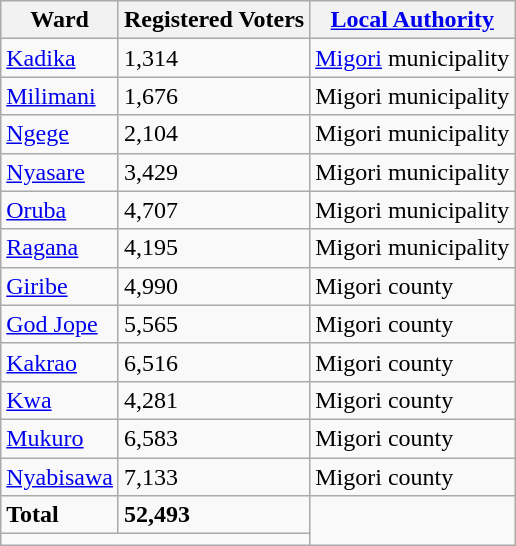<table class="wikitable">
<tr>
<th>Ward</th>
<th>Registered Voters</th>
<th><a href='#'>Local Authority</a></th>
</tr>
<tr>
<td><a href='#'>Kadika</a></td>
<td>1,314</td>
<td><a href='#'>Migori</a> municipality</td>
</tr>
<tr>
<td><a href='#'>Milimani</a></td>
<td>1,676</td>
<td>Migori municipality</td>
</tr>
<tr>
<td><a href='#'>Ngege</a></td>
<td>2,104</td>
<td>Migori municipality</td>
</tr>
<tr>
<td><a href='#'>Nyasare</a></td>
<td>3,429</td>
<td>Migori municipality</td>
</tr>
<tr>
<td><a href='#'>Oruba</a></td>
<td>4,707</td>
<td>Migori municipality</td>
</tr>
<tr>
<td><a href='#'>Ragana</a></td>
<td>4,195</td>
<td>Migori municipality</td>
</tr>
<tr>
<td><a href='#'>Giribe</a></td>
<td>4,990</td>
<td>Migori county</td>
</tr>
<tr>
<td><a href='#'>God Jope</a></td>
<td>5,565</td>
<td>Migori county</td>
</tr>
<tr>
<td><a href='#'>Kakrao</a></td>
<td>6,516</td>
<td>Migori county</td>
</tr>
<tr>
<td><a href='#'>Kwa</a></td>
<td>4,281</td>
<td>Migori county</td>
</tr>
<tr>
<td><a href='#'>Mukuro</a></td>
<td>6,583</td>
<td>Migori county</td>
</tr>
<tr>
<td><a href='#'>Nyabisawa</a></td>
<td>7,133</td>
<td>Migori county</td>
</tr>
<tr>
<td><strong>Total</strong></td>
<td><strong>52,493</strong></td>
</tr>
<tr>
<td colspan="2"></td>
</tr>
</table>
